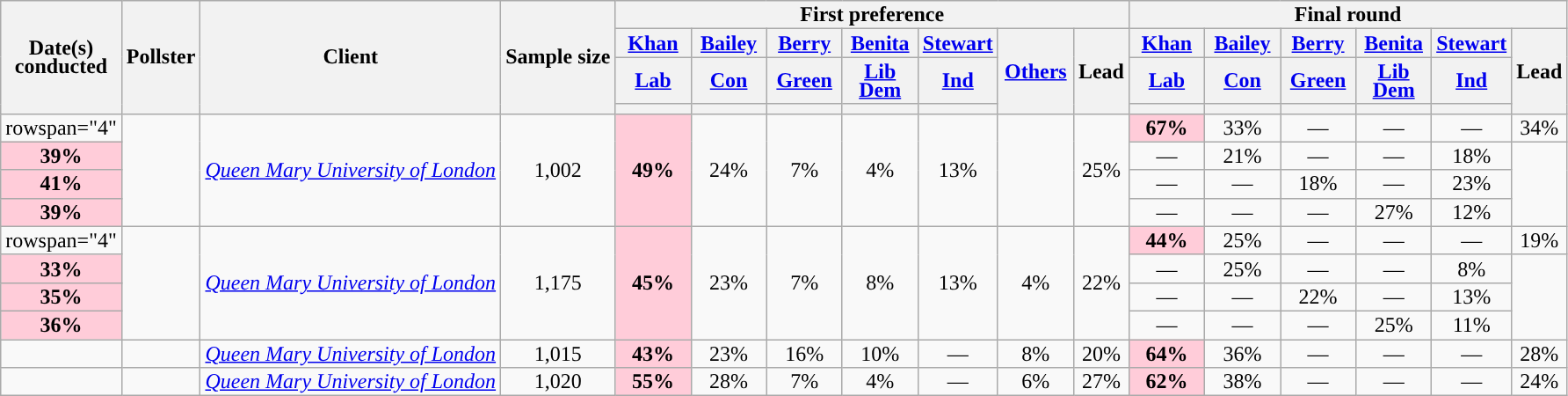<table class="wikitable sortable mw-datatable" style="text-align:center;line-height:14px;">
<tr>
<th rowspan="4">Date(s)<br>conducted</th>
<th rowspan="4">Pollster</th>
<th rowspan="4">Client</th>
<th rowspan="4">Sample size</th>
<th colspan="7">First preference</th>
<th colspan="6">Final round</th>
</tr>
<tr>
<th style="width:50px;"><a href='#'>Khan</a></th>
<th style="width:50px;"><a href='#'>Bailey</a></th>
<th style="width:50px;"><a href='#'>Berry</a></th>
<th style="width:50px;"><a href='#'>Benita</a></th>
<th style="width:50px;"><a href='#'>Stewart</a></th>
<th rowspan="3" style="width:50px;"><a href='#'>Others</a></th>
<th rowspan="3">Lead</th>
<th style="width:50px;"><a href='#'>Khan</a></th>
<th style="width:50px;"><a href='#'>Bailey</a></th>
<th style="width:50px;"><a href='#'>Berry</a></th>
<th style="width:50px;"><a href='#'>Benita</a></th>
<th style="width:50px;"><a href='#'>Stewart</a></th>
<th rowspan="3">Lead</th>
</tr>
<tr>
<th><a href='#'>Lab</a></th>
<th><a href='#'>Con</a></th>
<th><a href='#'>Green</a></th>
<th><a href='#'>Lib Dem</a></th>
<th><a href='#'>Ind</a></th>
<th><a href='#'>Lab</a></th>
<th><a href='#'>Con</a></th>
<th><a href='#'>Green</a></th>
<th><a href='#'>Lib Dem</a></th>
<th><a href='#'>Ind</a></th>
</tr>
<tr>
<th data-sort-type="number" style="background:"></th>
<th data-sort-type="number" style="background:"></th>
<th data-sort-type="number" style="background:"></th>
<th data-sort-type="number" style="background:"></th>
<th data-sort-type="number" style="background:"></th>
<th data-sort-type="number" style="background:"></th>
<th data-sort-type="number" style="background:"></th>
<th data-sort-type="number" style="background:"></th>
<th data-sort-type="number" style="background:"></th>
<th data-sort-type="number" style="background:"></th>
</tr>
<tr>
<td>rowspan="4" </td>
<td rowspan="4"></td>
<td rowspan="4"><em><a href='#'>Queen Mary University of London</a></em></td>
<td rowspan="4">1,002</td>
<td rowspan="4"style="background:#FFCCD9"><strong>49%</strong></td>
<td rowspan="4">24%</td>
<td rowspan="4">7%</td>
<td rowspan="4">4%</td>
<td rowspan="4">13%</td>
<td rowspan="4"></td>
<td rowspan="4" style="background:">25%</td>
<td style="background:#FFCCD9;"><strong>67%</strong></td>
<td>33%</td>
<td>—</td>
<td>—</td>
<td>—</td>
<td style="background:">34%</td>
</tr>
<tr>
<td style="background:#FFCCD9;"><strong>39%</strong></td>
<td>—</td>
<td>21%</td>
<td>—</td>
<td>—</td>
<td style="background:">18%</td>
</tr>
<tr>
<td style="background:#FFCCD9;"><strong>41%</strong></td>
<td>—</td>
<td>—</td>
<td>18%</td>
<td>—</td>
<td style="background:">23%</td>
</tr>
<tr>
<td style="background:#FFCCD9;"><strong>39%</strong></td>
<td>—</td>
<td>—</td>
<td>—</td>
<td>27%</td>
<td style="background:">12%</td>
</tr>
<tr>
<td>rowspan="4" </td>
<td rowspan="4"></td>
<td rowspan="4"><em><a href='#'>Queen Mary University of London</a></em></td>
<td rowspan="4">1,175</td>
<td rowspan="4" style="background:#FFCCD9"><strong>45%</strong></td>
<td rowspan="4">23%</td>
<td rowspan="4">7%</td>
<td rowspan="4">8%</td>
<td rowspan="4">13%</td>
<td rowspan="4">4%</td>
<td rowspan="4" align="center" style="background:">22%</td>
<td style="background:#FFCCD9"><strong>44%</strong></td>
<td>25%</td>
<td>—</td>
<td>—</td>
<td>—</td>
<td style="background:">19%</td>
</tr>
<tr>
<td style="background:#FFCCD9;"><strong>33%</strong></td>
<td>—</td>
<td>25%</td>
<td>—</td>
<td>—</td>
<td style="background:">8%</td>
</tr>
<tr>
<td style="background:#FFCCD9;"><strong>35%</strong></td>
<td>—</td>
<td>—</td>
<td>22%</td>
<td>—</td>
<td style="background:">13%</td>
</tr>
<tr>
<td style="background:#FFCCD9;"><strong>36%</strong></td>
<td>—</td>
<td>—</td>
<td>—</td>
<td>25%</td>
<td style="background:">11%</td>
</tr>
<tr>
<td></td>
<td></td>
<td><em><a href='#'>Queen Mary University of London</a></em></td>
<td>1,015</td>
<td style="background:#FFCCD9;"><strong>43%</strong></td>
<td>23%</td>
<td>16%</td>
<td>10%</td>
<td>—</td>
<td>8%</td>
<td style="background:">20%</td>
<td style="background:#FFCCD9;"><strong>64%</strong></td>
<td>36%</td>
<td>—</td>
<td>—</td>
<td>—</td>
<td style="background:">28%</td>
</tr>
<tr>
<td></td>
<td></td>
<td><em><a href='#'>Queen Mary University of London</a></em></td>
<td>1,020</td>
<td style="background:#FFCCD9;"><strong>55%</strong></td>
<td>28%</td>
<td>7%</td>
<td>4%</td>
<td>—</td>
<td>6%</td>
<td style="background:">27%</td>
<td style="background:#FFCCD9;"><strong>62%</strong></td>
<td>38%</td>
<td>—</td>
<td>—</td>
<td>—</td>
<td style="background:">24%</td>
</tr>
</table>
